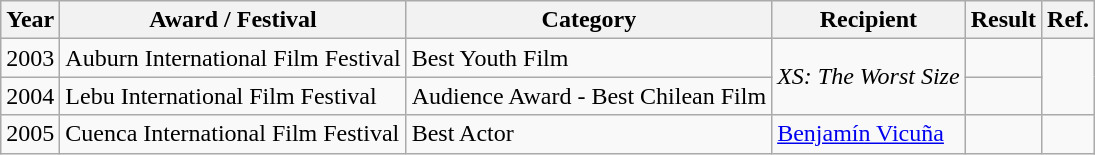<table class="wikitable">
<tr>
<th>Year</th>
<th>Award / Festival</th>
<th>Category</th>
<th>Recipient</th>
<th>Result</th>
<th>Ref.</th>
</tr>
<tr>
<td>2003</td>
<td>Auburn International Film Festival</td>
<td>Best Youth Film</td>
<td rowspan="2"><em>XS: The Worst Size</em></td>
<td></td>
<td rowspan="2"></td>
</tr>
<tr>
<td>2004</td>
<td>Lebu International Film Festival</td>
<td>Audience Award - Best Chilean Film</td>
<td></td>
</tr>
<tr>
<td>2005</td>
<td>Cuenca International Film Festival</td>
<td>Best Actor</td>
<td><a href='#'>Benjamín Vicuña</a></td>
<td></td>
<td></td>
</tr>
</table>
